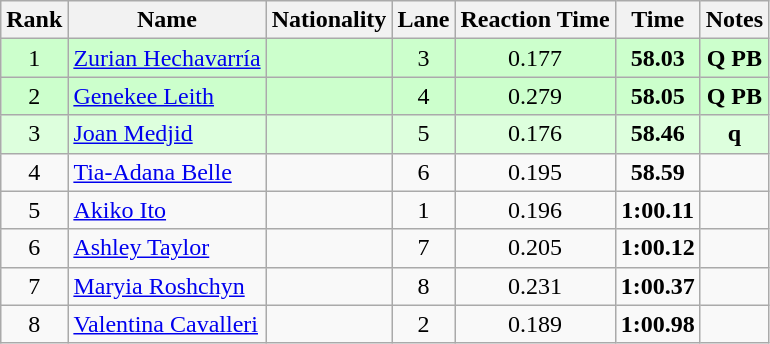<table class="wikitable sortable" style="text-align:center">
<tr>
<th>Rank</th>
<th>Name</th>
<th>Nationality</th>
<th>Lane</th>
<th>Reaction Time</th>
<th>Time</th>
<th>Notes</th>
</tr>
<tr bgcolor=ccffcc>
<td>1</td>
<td align=left><a href='#'>Zurian Hechavarría</a></td>
<td align=left></td>
<td>3</td>
<td>0.177</td>
<td><strong>58.03</strong></td>
<td><strong>Q PB</strong></td>
</tr>
<tr bgcolor=ccffcc>
<td>2</td>
<td align=left><a href='#'>Genekee Leith</a></td>
<td align=left></td>
<td>4</td>
<td>0.279</td>
<td><strong>58.05</strong></td>
<td><strong>Q PB</strong></td>
</tr>
<tr bgcolor=ddffdd>
<td>3</td>
<td align=left><a href='#'>Joan Medjid</a></td>
<td align=left></td>
<td>5</td>
<td>0.176</td>
<td><strong>58.46</strong></td>
<td><strong>q</strong></td>
</tr>
<tr>
<td>4</td>
<td align=left><a href='#'>Tia-Adana Belle</a></td>
<td align=left></td>
<td>6</td>
<td>0.195</td>
<td><strong>58.59</strong></td>
<td></td>
</tr>
<tr>
<td>5</td>
<td align=left><a href='#'>Akiko Ito</a></td>
<td align=left></td>
<td>1</td>
<td>0.196</td>
<td><strong>1:00.11</strong></td>
<td></td>
</tr>
<tr>
<td>6</td>
<td align=left><a href='#'>Ashley Taylor</a></td>
<td align=left></td>
<td>7</td>
<td>0.205</td>
<td><strong>1:00.12</strong></td>
<td></td>
</tr>
<tr>
<td>7</td>
<td align=left><a href='#'>Maryia Roshchyn</a></td>
<td align=left></td>
<td>8</td>
<td>0.231</td>
<td><strong>1:00.37</strong></td>
<td></td>
</tr>
<tr>
<td>8</td>
<td align=left><a href='#'>Valentina Cavalleri</a></td>
<td align=left></td>
<td>2</td>
<td>0.189</td>
<td><strong>1:00.98</strong></td>
<td></td>
</tr>
</table>
